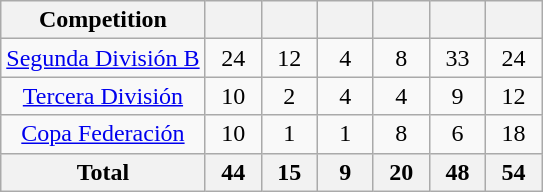<table class="wikitable" style="text-align:center">
<tr>
<th>Competition</th>
<th width=30></th>
<th width=30></th>
<th width=30></th>
<th width=30></th>
<th width=30></th>
<th width=30></th>
</tr>
<tr>
<td><a href='#'>Segunda División B</a></td>
<td>24</td>
<td>12</td>
<td>4</td>
<td>8</td>
<td>33</td>
<td>24</td>
</tr>
<tr>
<td><a href='#'>Tercera División</a></td>
<td>10</td>
<td>2</td>
<td>4</td>
<td>4</td>
<td>9</td>
<td>12</td>
</tr>
<tr>
<td><a href='#'>Copa Federación</a></td>
<td>10</td>
<td>1</td>
<td>1</td>
<td>8</td>
<td>6</td>
<td>18</td>
</tr>
<tr>
<th>Total</th>
<th>44</th>
<th>15</th>
<th>9</th>
<th>20</th>
<th>48</th>
<th>54</th>
</tr>
</table>
